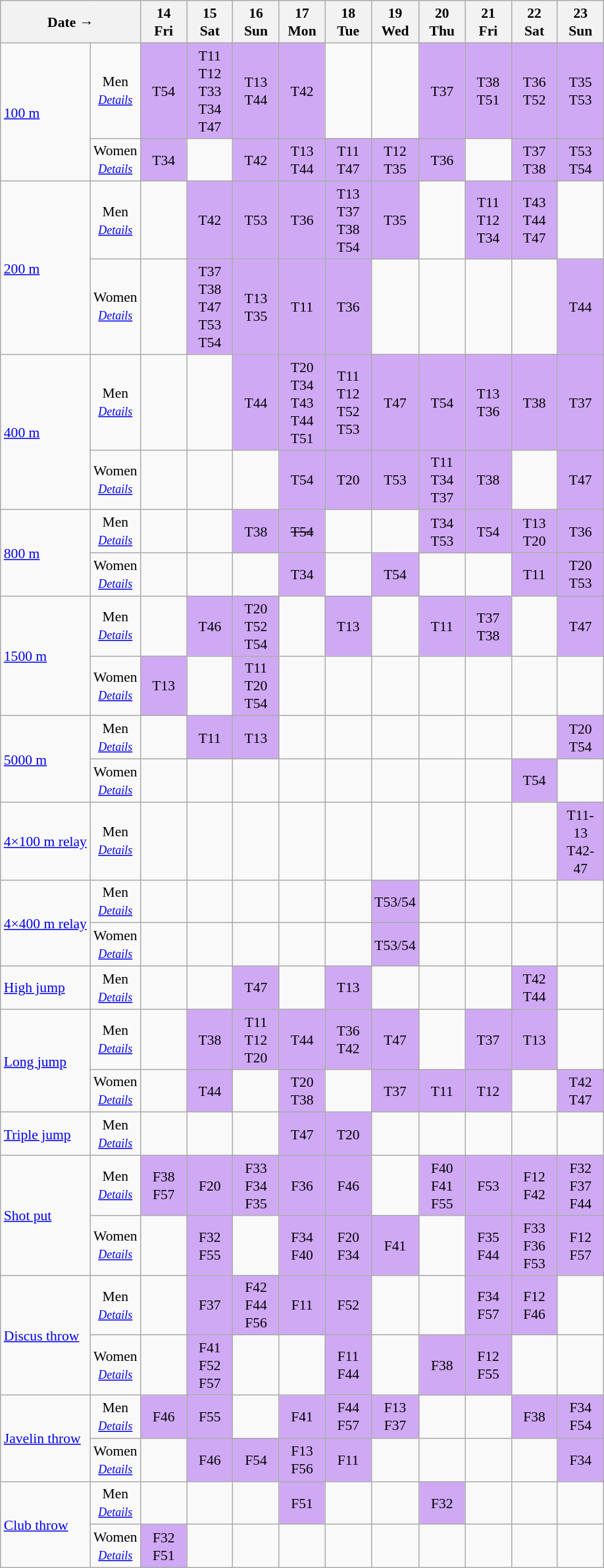<table class="wikitable" style="margin:0.5em auto; font-size:90%; line-height:1.25em;">
<tr align="center">
<th colspan="2">Date →</th>
<th width="40px">14<br>Fri</th>
<th width="40px">15<br>Sat</th>
<th width="40px">16<br>Sun</th>
<th width="40px">17<br>Mon</th>
<th width="40px">18<br>Tue</th>
<th width="40px">19<br>Wed</th>
<th width="40px">20<br>Thu</th>
<th width="40px">21<br>Fri</th>
<th width="40px">22<br>Sat</th>
<th width="40px">23<br>Sun</th>
</tr>
<tr align="center">
<td align="left" rowspan="2"><a href='#'>100 m</a></td>
<td>Men<br><small><em><a href='#'>Details</a></em></small></td>
<td bgcolor="#D0A9F5">T54</td>
<td bgcolor="#D0A9F5">T11<br> T12 <br> T33 <br> T34 <br> T47</td>
<td bgcolor="#D0A9F5">T13<br> T44</td>
<td bgcolor="#D0A9F5">T42</td>
<td></td>
<td></td>
<td bgcolor="#D0A9F5">T37</td>
<td bgcolor="#D0A9F5">T38<br>T51</td>
<td bgcolor="#D0A9F5">T36<br>T52</td>
<td bgcolor="#D0A9F5">T35<br>T53</td>
</tr>
<tr align="center">
<td>Women <br><small><em><a href='#'>Details</a></em></small></td>
<td bgcolor="#D0A9F5">T34</td>
<td></td>
<td bgcolor="#D0A9F5">T42</td>
<td bgcolor="#D0A9F5">T13 <br> T44</td>
<td bgcolor="#D0A9F5">T11 <br> T47</td>
<td bgcolor="#D0A9F5">T12 <br> T35</td>
<td bgcolor="#D0A9F5">T36</td>
<td></td>
<td bgcolor="#D0A9F5">T37<br>T38</td>
<td bgcolor="#D0A9F5">T53<br>T54</td>
</tr>
<tr align="center">
<td align="left" rowspan="2"><a href='#'>200 m</a></td>
<td>Men<br><small><em><a href='#'>Details</a></em></small></td>
<td></td>
<td bgcolor="#D0A9F5">T42</td>
<td bgcolor="#D0A9F5">T53</td>
<td bgcolor="#D0A9F5">T36</td>
<td bgcolor="#D0A9F5">T13<br> T37<br>T38<br>T54</td>
<td bgcolor="#D0A9F5">T35</td>
<td></td>
<td bgcolor="#D0A9F5">T11<br>T12<br>T34</td>
<td bgcolor="#D0A9F5">T43<br> T44<br>T47</td>
<td></td>
</tr>
<tr align="center">
<td>Women <br><small><em><a href='#'>Details</a></em></small></td>
<td></td>
<td bgcolor="#D0A9F5">T37<br>T38<br>T47<br>T53<br>T54</td>
<td bgcolor="#D0A9F5">T13<br>T35</td>
<td bgcolor="#D0A9F5">T11</td>
<td bgcolor="#D0A9F5">T36</td>
<td></td>
<td></td>
<td></td>
<td></td>
<td bgcolor="#D0A9F5">T44</td>
</tr>
<tr align="center">
<td align="left" rowspan="2"><a href='#'>400 m</a></td>
<td>Men<br><small><em><a href='#'>Details</a></em></small></td>
<td></td>
<td></td>
<td bgcolor="#D0A9F5">T44</td>
<td bgcolor="#D0A9F5">T20<br>T34<br>T43<br>T44<br>T51</td>
<td bgcolor="#D0A9F5">T11<br>T12<br>T52<br>T53</td>
<td bgcolor="#D0A9F5">T47</td>
<td bgcolor="#D0A9F5">T54</td>
<td bgcolor="#D0A9F5">T13<br>T36</td>
<td bgcolor="#D0A9F5">T38</td>
<td bgcolor="#D0A9F5">T37</td>
</tr>
<tr align="center">
<td>Women <br><small><em><a href='#'>Details</a></em></small></td>
<td></td>
<td></td>
<td></td>
<td bgcolor="#D0A9F5">T54</td>
<td bgcolor="#D0A9F5">T20</td>
<td bgcolor="#D0A9F5">T53</td>
<td bgcolor="#D0A9F5">T11<br>T34<br>T37</td>
<td bgcolor="#D0A9F5">T38</td>
<td></td>
<td bgcolor="#D0A9F5">T47</td>
</tr>
<tr align="center">
<td align="left" rowspan="2"><a href='#'>800 m</a></td>
<td>Men<br><small><em><a href='#'>Details</a></em></small></td>
<td></td>
<td></td>
<td bgcolor="#D0A9F5">T38</td>
<td bgcolor="#D0A9F5"><s>T54</s></td>
<td></td>
<td></td>
<td bgcolor="#D0A9F5">T34<br>T53</td>
<td bgcolor="#D0A9F5">T54</td>
<td bgcolor="#D0A9F5">T13<br>T20</td>
<td bgcolor="#D0A9F5">T36</td>
</tr>
<tr align="center">
<td>Women <br><small><em><a href='#'>Details</a></em></small></td>
<td></td>
<td></td>
<td></td>
<td bgcolor="#D0A9F5">T34</td>
<td></td>
<td bgcolor="#D0A9F5">T54</td>
<td></td>
<td></td>
<td bgcolor="#D0A9F5">T11</td>
<td bgcolor="#D0A9F5">T20<br>T53</td>
</tr>
<tr align="center">
<td align="left" rowspan="2"><a href='#'>1500 m</a></td>
<td>Men<br><small><em><a href='#'>Details</a></em></small></td>
<td></td>
<td bgcolor="#D0A9F5">T46</td>
<td bgcolor="#D0A9F5">T20<br>T52<br> T54</td>
<td></td>
<td bgcolor="#D0A9F5">T13</td>
<td></td>
<td bgcolor="#D0A9F5">T11</td>
<td bgcolor="#D0A9F5">T37 <br> T38</td>
<td></td>
<td bgcolor="#D0A9F5">T47</td>
</tr>
<tr align="center">
<td>Women <br><small><em><a href='#'>Details</a></em></small></td>
<td bgcolor="#D0A9F5">T13</td>
<td></td>
<td bgcolor="#D0A9F5">T11<br> T20 <br> T54</td>
<td></td>
<td></td>
<td></td>
<td></td>
<td></td>
<td></td>
<td></td>
</tr>
<tr align="center">
<td align="left" rowspan="2"><a href='#'>5000 m</a></td>
<td>Men<br><small><em><a href='#'>Details</a></em></small></td>
<td></td>
<td bgcolor="#D0A9F5">T11</td>
<td bgcolor="#D0A9F5">T13</td>
<td></td>
<td></td>
<td></td>
<td></td>
<td></td>
<td></td>
<td bgcolor="#D0A9F5">T20<br>T54</td>
</tr>
<tr align="center">
<td>Women <br><small><em><a href='#'>Details</a></em></small></td>
<td></td>
<td></td>
<td></td>
<td></td>
<td></td>
<td></td>
<td></td>
<td></td>
<td bgcolor="#D0A9F5">T54</td>
<td></td>
</tr>
<tr align="center">
<td align="left"><a href='#'>4×100 m relay</a></td>
<td>Men<br><small><em><a href='#'>Details</a></em></small></td>
<td></td>
<td></td>
<td></td>
<td></td>
<td></td>
<td></td>
<td></td>
<td></td>
<td></td>
<td bgcolor="#D0A9F5">T11-13<br>T42-47</td>
</tr>
<tr align="center">
<td align="left" rowspan="2"><a href='#'>4×400 m relay</a></td>
<td>Men<br><small><em><a href='#'>Details</a></em></small></td>
<td></td>
<td></td>
<td></td>
<td></td>
<td></td>
<td bgcolor="#D0A9F5">T53/54</td>
<td></td>
<td></td>
<td></td>
<td></td>
</tr>
<tr align="center">
<td>Women <br><small><em><a href='#'>Details</a></em></small></td>
<td></td>
<td></td>
<td></td>
<td></td>
<td></td>
<td bgcolor="#D0A9F5">T53/54</td>
<td></td>
<td></td>
<td></td>
<td></td>
</tr>
<tr align="center">
<td align="left"><a href='#'>High jump</a></td>
<td>Men<br><small><em><a href='#'>Details</a></em></small></td>
<td></td>
<td></td>
<td bgcolor="#D0A9F5">T47</td>
<td></td>
<td bgcolor="#D0A9F5">T13</td>
<td></td>
<td></td>
<td></td>
<td bgcolor="#D0A9F5">T42<br>T44</td>
<td></td>
</tr>
<tr align="center">
<td align="left" rowspan="2"><a href='#'>Long jump</a></td>
<td>Men<br><small><em><a href='#'>Details</a></em></small></td>
<td></td>
<td bgcolor="#D0A9F5">T38</td>
<td bgcolor="#D0A9F5">T11 <br>T12<br>T20</td>
<td bgcolor="#D0A9F5">T44</td>
<td bgcolor="#D0A9F5">T36<br>T42</td>
<td bgcolor="#D0A9F5">T47</td>
<td></td>
<td bgcolor="#D0A9F5">T37</td>
<td bgcolor="#D0A9F5">T13</td>
<td></td>
</tr>
<tr align="center">
<td>Women <br><small><em><a href='#'>Details</a></em></small></td>
<td></td>
<td bgcolor="#D0A9F5">T44</td>
<td></td>
<td bgcolor="#D0A9F5">T20<br>T38</td>
<td></td>
<td bgcolor="#D0A9F5">T37</td>
<td bgcolor="#D0A9F5">T11</td>
<td bgcolor="#D0A9F5">T12</td>
<td></td>
<td bgcolor="#D0A9F5">T42<br>T47</td>
</tr>
<tr align="center">
<td align="left"><a href='#'>Triple jump</a></td>
<td>Men<br><small><em><a href='#'>Details</a></em></small></td>
<td></td>
<td></td>
<td></td>
<td bgcolor="#D0A9F5">T47</td>
<td bgcolor="#D0A9F5">T20</td>
<td></td>
<td></td>
<td></td>
<td></td>
<td></td>
</tr>
<tr align="center">
<td align="left" rowspan="2"><a href='#'>Shot put</a></td>
<td>Men<br><small><em><a href='#'>Details</a></em></small></td>
<td bgcolor="#D0A9F5">F38<br>F57</td>
<td bgcolor="#D0A9F5">F20</td>
<td bgcolor="#D0A9F5">F33<br>F34<br>F35</td>
<td bgcolor="#D0A9F5">F36</td>
<td bgcolor="#D0A9F5">F46</td>
<td></td>
<td bgcolor="#D0A9F5">F40<br>F41<br>F55</td>
<td bgcolor="#D0A9F5">F53</td>
<td bgcolor="#D0A9F5">F12<br>F42</td>
<td bgcolor="#D0A9F5">F32<br>F37<br>F44</td>
</tr>
<tr align="center">
<td>Women <br><small><em><a href='#'>Details</a></em></small></td>
<td></td>
<td bgcolor="#D0A9F5">F32<br>F55</td>
<td></td>
<td bgcolor="#D0A9F5">F34<br>F40</td>
<td bgcolor="#D0A9F5">F20<br>F34</td>
<td bgcolor="#D0A9F5">F41</td>
<td></td>
<td bgcolor="#D0A9F5">F35<br>F44</td>
<td bgcolor="#D0A9F5">F33<br>F36<br>F53</td>
<td bgcolor="#D0A9F5">F12<br>F57</td>
</tr>
<tr align="center">
<td align="left" rowspan="2"><a href='#'>Discus throw</a></td>
<td>Men<br><small><em><a href='#'>Details</a></em></small></td>
<td></td>
<td bgcolor="#D0A9F5">F37</td>
<td bgcolor="#D0A9F5">F42<br> F44 <br>F56</td>
<td bgcolor="#D0A9F5">F11</td>
<td bgcolor="#D0A9F5">F52</td>
<td></td>
<td></td>
<td bgcolor="#D0A9F5">F34<br>F57</td>
<td bgcolor="#D0A9F5">F12<br>F46</td>
<td></td>
</tr>
<tr align="center">
<td>Women <br><small><em><a href='#'>Details</a></em></small></td>
<td></td>
<td bgcolor="#D0A9F5">F41<br>F52<br>F57</td>
<td></td>
<td></td>
<td bgcolor="#D0A9F5">F11<br>F44</td>
<td></td>
<td bgcolor="#D0A9F5">F38</td>
<td bgcolor="#D0A9F5">F12<br>F55</td>
<td></td>
<td></td>
</tr>
<tr align="center">
<td align="left" rowspan="2"><a href='#'>Javelin throw</a></td>
<td>Men<br><small><em><a href='#'>Details</a></em></small></td>
<td bgcolor="#D0A9F5">F46</td>
<td bgcolor="#D0A9F5">F55</td>
<td></td>
<td bgcolor="#D0A9F5">F41</td>
<td bgcolor="#D0A9F5">F44<br>F57</td>
<td bgcolor="#D0A9F5">F13<br>F37</td>
<td></td>
<td></td>
<td bgcolor="#D0A9F5">F38</td>
<td bgcolor="#D0A9F5">F34<br>F54</td>
</tr>
<tr align="center">
<td>Women <br><small><em><a href='#'>Details</a></em></small></td>
<td></td>
<td bgcolor="#D0A9F5">F46</td>
<td bgcolor="#D0A9F5">F54</td>
<td bgcolor="#D0A9F5">F13<br>F56</td>
<td bgcolor="#D0A9F5">F11</td>
<td></td>
<td></td>
<td></td>
<td></td>
<td bgcolor="#D0A9F5">F34</td>
</tr>
<tr align="center">
<td align="left" rowspan="2"><a href='#'>Club throw</a></td>
<td>Men<br><small><em><a href='#'>Details</a></em></small></td>
<td></td>
<td></td>
<td></td>
<td bgcolor="#D0A9F5">F51</td>
<td></td>
<td></td>
<td bgcolor="#D0A9F5">F32</td>
<td></td>
<td></td>
<td></td>
</tr>
<tr align="center">
<td>Women <br><small><em><a href='#'>Details</a></em></small></td>
<td bgcolor="#D0A9F5">F32<br>F51</td>
<td></td>
<td></td>
<td></td>
<td></td>
<td></td>
<td></td>
<td></td>
<td></td>
<td></td>
</tr>
</table>
